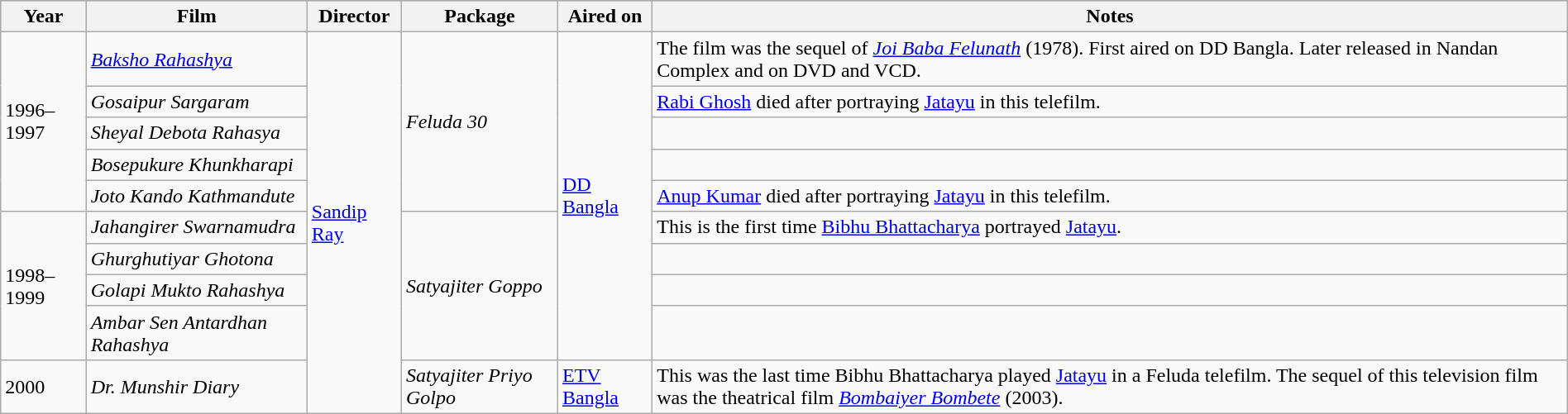<table class="wikitable" style="width:100%;">
<tr style="background:#b0c4de; text-align:center;">
<th>Year</th>
<th>Film</th>
<th>Director</th>
<th>Package</th>
<th>Aired on</th>
<th>Notes</th>
</tr>
<tr>
<td rowspan="5">1996–1997</td>
<td><em><a href='#'>Baksho Rahashya</a></em></td>
<td rowspan="10"><a href='#'>Sandip Ray</a></td>
<td rowspan="5"><em>Feluda 30</em></td>
<td rowspan="9"><a href='#'>DD Bangla</a></td>
<td>The film was the sequel of <em><a href='#'>Joi Baba Felunath</a></em> (1978). First aired on DD Bangla. Later released in Nandan Complex and on DVD and VCD.</td>
</tr>
<tr>
<td><em>Gosaipur Sargaram</em></td>
<td><a href='#'>Rabi Ghosh</a> died after portraying <a href='#'>Jatayu</a> in this telefilm.</td>
</tr>
<tr>
<td><em>Sheyal Debota Rahasya</em></td>
<td></td>
</tr>
<tr>
<td><em>Bosepukure Khunkharapi</em></td>
<td></td>
</tr>
<tr>
<td><em>Joto Kando Kathmandute</em></td>
<td><a href='#'>Anup Kumar</a> died after portraying <a href='#'>Jatayu</a> in this telefilm.</td>
</tr>
<tr>
<td rowspan="4">1998–1999</td>
<td><em>Jahangirer Swarnamudra</em></td>
<td rowspan="4"><em>Satyajiter Goppo</em></td>
<td>This is the first time <a href='#'>Bibhu Bhattacharya</a> portrayed <a href='#'>Jatayu</a>.</td>
</tr>
<tr>
<td><em>Ghurghutiyar Ghotona</em></td>
<td></td>
</tr>
<tr>
<td><em>Golapi Mukto Rahashya</em></td>
<td></td>
</tr>
<tr>
<td><em>Ambar Sen Antardhan Rahashya</em></td>
<td></td>
</tr>
<tr>
<td>2000</td>
<td><em>Dr. Munshir Diary</em></td>
<td><em>Satyajiter Priyo Golpo</em></td>
<td><a href='#'>ETV Bangla</a></td>
<td>This was the last time Bibhu Bhattacharya played <a href='#'>Jatayu</a> in a Feluda telefilm. The sequel of this television film was the theatrical film <em><a href='#'>Bombaiyer Bombete</a></em> (2003).</td>
</tr>
</table>
